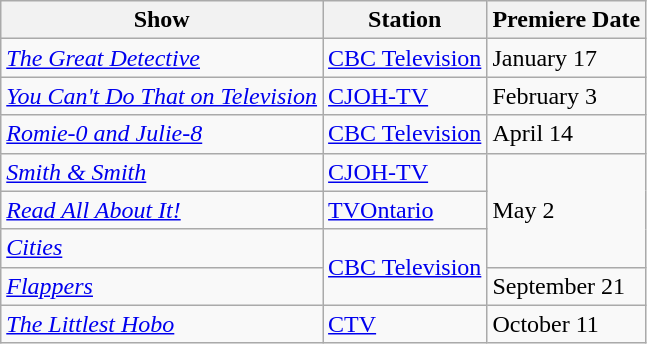<table class="wikitable">
<tr>
<th>Show</th>
<th>Station</th>
<th>Premiere Date</th>
</tr>
<tr>
<td><em><a href='#'>The Great Detective</a></em></td>
<td><a href='#'>CBC Television</a></td>
<td>January 17</td>
</tr>
<tr>
<td><em><a href='#'>You Can't Do That on Television</a></em></td>
<td><a href='#'>CJOH-TV</a></td>
<td>February 3</td>
</tr>
<tr>
<td><em><a href='#'>Romie-0 and Julie-8</a></em></td>
<td><a href='#'>CBC Television</a></td>
<td>April 14</td>
</tr>
<tr>
<td><em><a href='#'>Smith & Smith</a></em></td>
<td><a href='#'>CJOH-TV</a></td>
<td rowspan="3">May 2</td>
</tr>
<tr>
<td><em><a href='#'>Read All About It!</a></em></td>
<td><a href='#'>TVOntario</a></td>
</tr>
<tr>
<td><em><a href='#'>Cities</a></em></td>
<td rowspan="2"><a href='#'>CBC Television</a></td>
</tr>
<tr>
<td><em><a href='#'>Flappers</a></em></td>
<td>September 21</td>
</tr>
<tr>
<td><em><a href='#'>The Littlest Hobo</a></em></td>
<td><a href='#'>CTV</a></td>
<td>October 11</td>
</tr>
</table>
